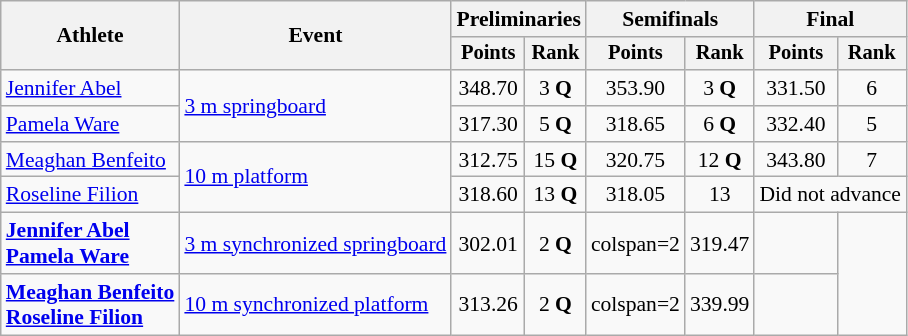<table class=wikitable style="font-size:90%;">
<tr>
<th rowspan="2">Athlete</th>
<th rowspan="2">Event</th>
<th colspan="2">Preliminaries</th>
<th colspan="2">Semifinals</th>
<th colspan="2">Final</th>
</tr>
<tr style="font-size:95%">
<th>Points</th>
<th>Rank</th>
<th>Points</th>
<th>Rank</th>
<th>Points</th>
<th>Rank</th>
</tr>
<tr align=center>
<td align=left><a href='#'>Jennifer Abel</a></td>
<td align=left rowspan=2><a href='#'>3 m springboard</a></td>
<td>348.70</td>
<td>3 <strong>Q</strong></td>
<td>353.90</td>
<td>3 <strong>Q</strong></td>
<td>331.50</td>
<td>6</td>
</tr>
<tr align=center>
<td align=left><a href='#'>Pamela Ware</a></td>
<td>317.30</td>
<td>5 <strong>Q</strong></td>
<td>318.65</td>
<td>6 <strong>Q</strong></td>
<td>332.40</td>
<td>5</td>
</tr>
<tr align=center>
<td align=left><a href='#'>Meaghan Benfeito</a></td>
<td align=left rowspan=2><a href='#'>10 m platform</a></td>
<td>312.75</td>
<td>15 <strong>Q</strong></td>
<td>320.75</td>
<td>12 <strong>Q</strong></td>
<td>343.80</td>
<td>7</td>
</tr>
<tr align=center>
<td align=left><a href='#'>Roseline Filion</a></td>
<td>318.60</td>
<td>13 <strong>Q</strong></td>
<td>318.05</td>
<td>13</td>
<td colspan=2>Did not advance</td>
</tr>
<tr align=center>
<td align=left><strong><a href='#'>Jennifer Abel</a><br><a href='#'>Pamela Ware</a></strong></td>
<td align=left><a href='#'>3 m synchronized springboard</a></td>
<td>302.01</td>
<td>2 <strong>Q</strong></td>
<td>colspan=2 </td>
<td>319.47</td>
<td></td>
</tr>
<tr align=center>
<td align=left><strong><a href='#'>Meaghan Benfeito</a><br><a href='#'>Roseline Filion</a></strong></td>
<td align=left><a href='#'>10 m synchronized platform</a></td>
<td>313.26</td>
<td>2 <strong>Q</strong></td>
<td>colspan=2 </td>
<td>339.99</td>
<td></td>
</tr>
</table>
